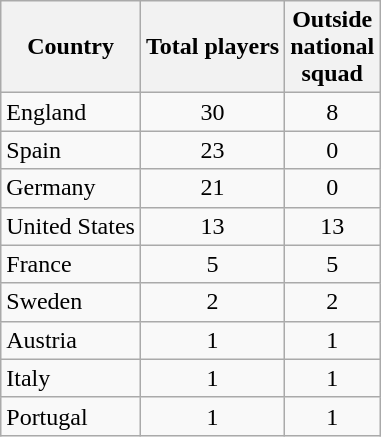<table class="wikitable sortable">
<tr>
<th>Country</th>
<th>Total players</th>
<th>Outside<br>national<br>squad</th>
</tr>
<tr>
<td> England</td>
<td style="text-align:center">30</td>
<td style="text-align:center">8</td>
</tr>
<tr>
<td> Spain</td>
<td style="text-align:center">23</td>
<td style="text-align:center">0</td>
</tr>
<tr>
<td> Germany</td>
<td style="text-align:center">21</td>
<td style="text-align:center">0</td>
</tr>
<tr>
<td> United States</td>
<td style="text-align:center">13</td>
<td style="text-align:center">13</td>
</tr>
<tr>
<td> France</td>
<td style="text-align:center">5</td>
<td style="text-align:center">5</td>
</tr>
<tr>
<td> Sweden</td>
<td style="text-align:center">2</td>
<td style="text-align:center">2</td>
</tr>
<tr>
<td> Austria</td>
<td style="text-align:center">1</td>
<td style="text-align:center">1</td>
</tr>
<tr>
<td> Italy</td>
<td style="text-align:center">1</td>
<td style="text-align:center">1</td>
</tr>
<tr>
<td> Portugal</td>
<td style="text-align:center">1</td>
<td style="text-align:center">1</td>
</tr>
</table>
